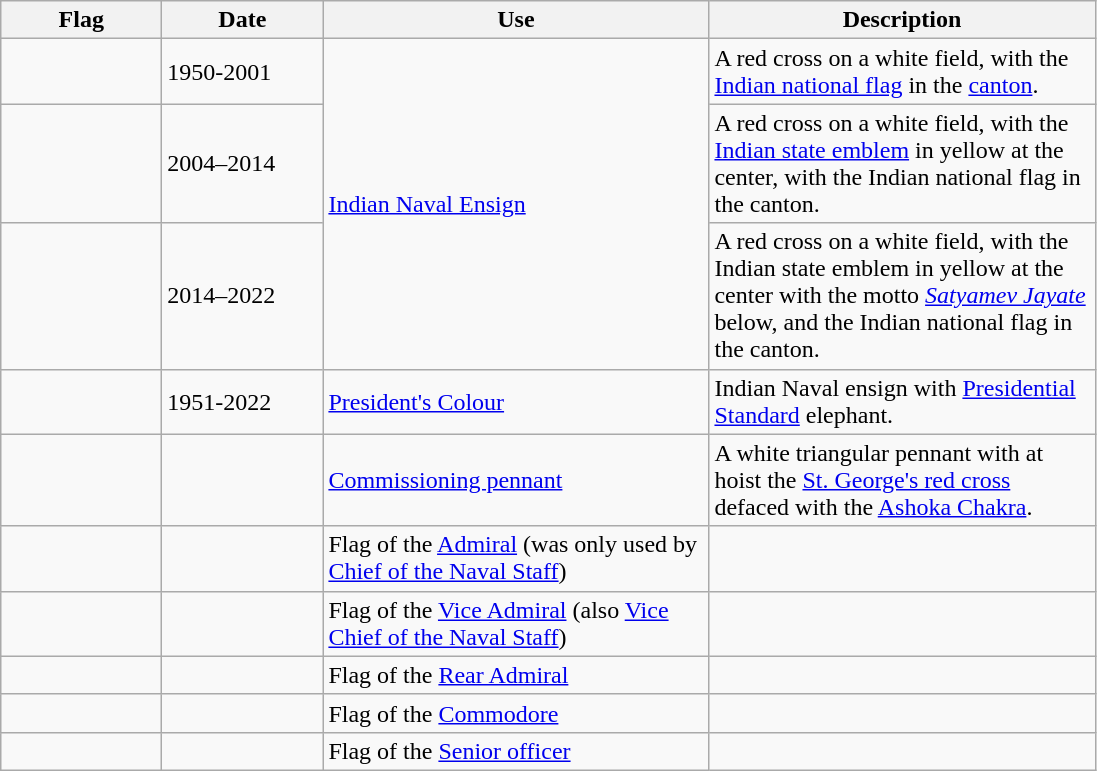<table class="wikitable">
<tr>
<th style="width:100px;">Flag</th>
<th style="width:100px;">Date</th>
<th style="width:250px;">Use</th>
<th style="width:250px;">Description</th>
</tr>
<tr>
<td></td>
<td>1950-2001</td>
<td rowspan="3"><a href='#'>Indian Naval Ensign</a></td>
<td>A red cross on a white field, with the <a href='#'>Indian national flag</a> in the <a href='#'>canton</a>.</td>
</tr>
<tr>
<td></td>
<td>2004–2014</td>
<td>A red cross on a white field, with the <a href='#'>Indian state emblem</a> in yellow at the center, with the Indian national flag in the canton.</td>
</tr>
<tr>
<td></td>
<td>2014–2022</td>
<td>A red cross on a white field, with the Indian state emblem in yellow at the center with the motto <em><a href='#'>Satyamev Jayate</a></em> below, and the Indian national flag in the canton.</td>
</tr>
<tr>
<td></td>
<td>1951-2022</td>
<td><a href='#'>President's Colour</a></td>
<td>Indian Naval ensign with <a href='#'>Presidential Standard</a> elephant.</td>
</tr>
<tr>
<td></td>
<td></td>
<td><a href='#'>Commissioning pennant</a></td>
<td>A white triangular pennant with at hoist the <a href='#'>St. George's red cross</a> defaced with the <a href='#'>Ashoka Chakra</a>.</td>
</tr>
<tr>
<td></td>
<td></td>
<td>Flag of the <a href='#'>Admiral</a> (was only used by <a href='#'>Chief of the Naval Staff</a>)</td>
<td></td>
</tr>
<tr>
<td></td>
<td></td>
<td>Flag of the <a href='#'>Vice Admiral</a> (also <a href='#'>Vice Chief of the Naval Staff</a>)</td>
<td></td>
</tr>
<tr>
<td></td>
<td></td>
<td>Flag of the <a href='#'>Rear Admiral</a></td>
<td></td>
</tr>
<tr>
<td></td>
<td></td>
<td>Flag of the <a href='#'>Commodore</a></td>
<td></td>
</tr>
<tr>
<td></td>
<td></td>
<td>Flag of the <a href='#'>Senior officer</a></td>
<td></td>
</tr>
</table>
